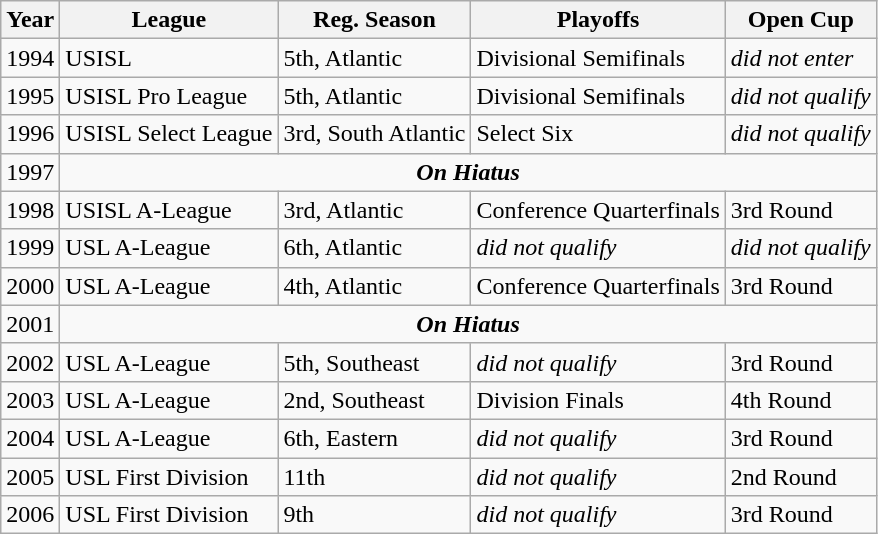<table class="wikitable">
<tr>
<th>Year</th>
<th>League</th>
<th>Reg. Season</th>
<th>Playoffs</th>
<th>Open Cup</th>
</tr>
<tr>
<td>1994</td>
<td>USISL</td>
<td>5th, Atlantic</td>
<td>Divisional Semifinals</td>
<td><em>did not enter</em></td>
</tr>
<tr>
<td>1995</td>
<td>USISL Pro League</td>
<td>5th, Atlantic</td>
<td>Divisional Semifinals</td>
<td><em>did not qualify</em></td>
</tr>
<tr>
<td>1996</td>
<td>USISL Select League</td>
<td>3rd, South Atlantic</td>
<td>Select Six</td>
<td><em>did not qualify</em></td>
</tr>
<tr>
<td>1997</td>
<td rowspan=1 colspan=5 align=center><strong><em>On Hiatus</em></strong></td>
</tr>
<tr>
<td>1998</td>
<td>USISL A-League</td>
<td>3rd, Atlantic</td>
<td>Conference Quarterfinals</td>
<td>3rd Round</td>
</tr>
<tr>
<td>1999</td>
<td>USL A-League</td>
<td>6th, Atlantic</td>
<td><em>did not qualify</em></td>
<td><em>did not qualify</em></td>
</tr>
<tr>
<td>2000</td>
<td>USL A-League</td>
<td>4th, Atlantic</td>
<td>Conference Quarterfinals</td>
<td>3rd Round</td>
</tr>
<tr>
<td>2001</td>
<td rowspan=1 colspan=5 align=center><strong><em>On Hiatus</em></strong></td>
</tr>
<tr>
<td>2002</td>
<td>USL A-League</td>
<td>5th, Southeast</td>
<td><em>did not qualify</em></td>
<td>3rd Round</td>
</tr>
<tr>
<td>2003</td>
<td>USL A-League</td>
<td>2nd, Southeast</td>
<td>Division Finals</td>
<td>4th Round</td>
</tr>
<tr>
<td>2004</td>
<td>USL A-League</td>
<td>6th, Eastern</td>
<td><em>did not qualify</em></td>
<td>3rd Round</td>
</tr>
<tr>
<td>2005</td>
<td>USL First Division</td>
<td>11th</td>
<td><em>did not qualify</em></td>
<td>2nd Round</td>
</tr>
<tr>
<td>2006</td>
<td>USL First Division</td>
<td>9th</td>
<td><em>did not qualify</em></td>
<td>3rd Round</td>
</tr>
</table>
